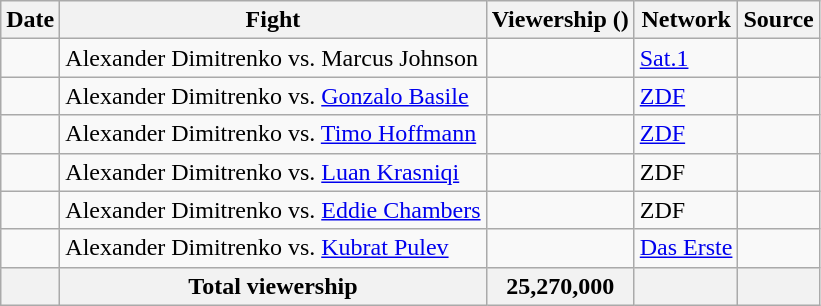<table class="wikitable sortable">
<tr>
<th>Date</th>
<th>Fight</th>
<th>Viewership ()</th>
<th>Network</th>
<th>Source</th>
</tr>
<tr>
<td></td>
<td>Alexander Dimitrenko vs. Marcus Johnson</td>
<td></td>
<td><a href='#'>Sat.1</a></td>
<td></td>
</tr>
<tr>
<td></td>
<td>Alexander Dimitrenko vs. <a href='#'>Gonzalo Basile</a></td>
<td></td>
<td><a href='#'>ZDF</a></td>
<td></td>
</tr>
<tr>
<td></td>
<td>Alexander Dimitrenko vs. <a href='#'>Timo Hoffmann</a></td>
<td></td>
<td><a href='#'>ZDF</a></td>
<td></td>
</tr>
<tr>
<td></td>
<td>Alexander Dimitrenko vs. <a href='#'>Luan Krasniqi</a></td>
<td></td>
<td>ZDF</td>
<td></td>
</tr>
<tr>
<td></td>
<td>Alexander Dimitrenko vs. <a href='#'>Eddie Chambers</a></td>
<td></td>
<td>ZDF</td>
<td></td>
</tr>
<tr>
<td></td>
<td>Alexander Dimitrenko vs. <a href='#'>Kubrat Pulev</a></td>
<td></td>
<td><a href='#'>Das Erste</a></td>
<td></td>
</tr>
<tr>
<th></th>
<th>Total viewership</th>
<th>25,270,000</th>
<th></th>
<th></th>
</tr>
</table>
